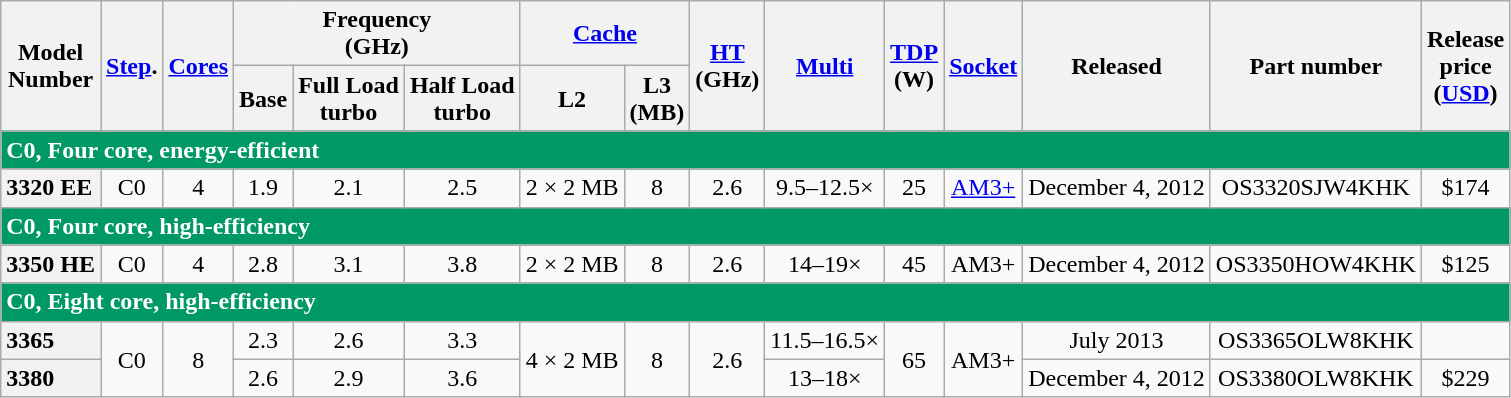<table class="wikitable" style="text-align:center;">
<tr>
<th rowspan="2">Model<br>Number</th>
<th rowspan="2"><a href='#'>Step</a>.</th>
<th rowspan="2"><a href='#'>Cores</a></th>
<th colspan="3">Frequency<br>(GHz)</th>
<th colspan="2"><a href='#'>Cache</a></th>
<th rowspan="2"><a href='#'>HT</a><br>(GHz)</th>
<th rowspan="2"><a href='#'>Multi</a></th>
<th rowspan="2"><a href='#'>TDP</a><br>(W)</th>
<th rowspan="2"><a href='#'>Socket</a></th>
<th rowspan="2">Released</th>
<th rowspan="2">Part number</th>
<th rowspan="2">Release<br>price<br>(<a href='#'>USD</a>)</th>
</tr>
<tr>
<th>Base</th>
<th>Full Load<br>turbo</th>
<th>Half Load<br>turbo</th>
<th>L2</th>
<th>L3<br>(MB)</th>
</tr>
<tr>
<td colspan="15"  style="background:#096; color:white; text-align:left;"><strong>C0, Four core, energy-efficient</strong></td>
</tr>
<tr>
<th style="text-align:left;">3320 EE</th>
<td>C0</td>
<td>4</td>
<td>1.9</td>
<td>2.1</td>
<td>2.5</td>
<td>2 × 2 MB</td>
<td>8</td>
<td>2.6</td>
<td>9.5–12.5×</td>
<td>25</td>
<td><a href='#'>AM3+</a></td>
<td>December 4, 2012</td>
<td>OS3320SJW4KHK</td>
<td>$174</td>
</tr>
<tr>
<td colspan="15"  style="background:#096; color:white; text-align:left;"><strong>C0, Four core, high-efficiency</strong></td>
</tr>
<tr>
<th style="text-align:left;">3350 HE</th>
<td>C0</td>
<td>4</td>
<td>2.8</td>
<td>3.1</td>
<td>3.8</td>
<td>2 × 2 MB</td>
<td>8</td>
<td>2.6</td>
<td>14–19×</td>
<td>45</td>
<td>AM3+</td>
<td>December 4, 2012</td>
<td>OS3350HOW4KHK</td>
<td>$125</td>
</tr>
<tr>
<td colspan="15"  style="background:#096; color:white; text-align:left;"><strong>C0, Eight core, high-efficiency</strong></td>
</tr>
<tr>
<th style="text-align:left;">3365</th>
<td rowspan="2">C0</td>
<td rowspan="2">8</td>
<td>2.3</td>
<td>2.6</td>
<td>3.3</td>
<td rowspan="2">4 × 2 MB</td>
<td rowspan="2">8</td>
<td rowspan="2">2.6</td>
<td>11.5–16.5×</td>
<td rowspan="2">65</td>
<td rowspan="2">AM3+</td>
<td>July 2013</td>
<td>OS3365OLW8KHK</td>
</tr>
<tr>
<th style="text-align:left;">3380</th>
<td>2.6</td>
<td>2.9</td>
<td>3.6</td>
<td>13–18×</td>
<td>December 4, 2012</td>
<td>OS3380OLW8KHK</td>
<td>$229</td>
</tr>
</table>
